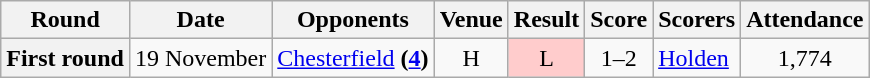<table class="wikitable" style="text-align:center">
<tr>
<th>Round</th>
<th>Date</th>
<th>Opponents</th>
<th>Venue</th>
<th>Result</th>
<th>Score</th>
<th>Scorers</th>
<th>Attendance</th>
</tr>
<tr>
<th>First round</th>
<td>19 November</td>
<td><a href='#'>Chesterfield</a> <strong>(<a href='#'>4</a>)</strong></td>
<td>H</td>
<td style="background-color:#FFCCCC">L</td>
<td>1–2</td>
<td align="left"><a href='#'>Holden</a></td>
<td>1,774</td>
</tr>
</table>
